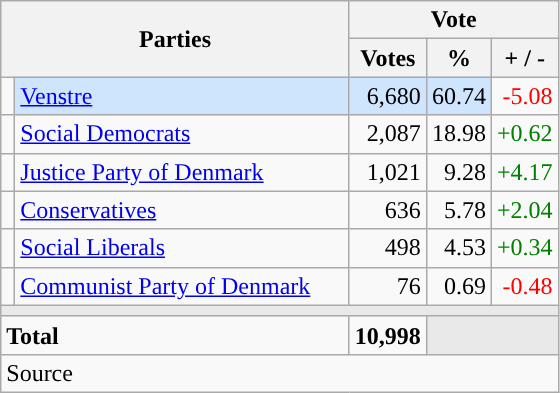<table class="wikitable" style="text-align:right;">
<tr>
<th style="text-align:centre;" rowspan="2" colspan="2" width="225">Parties</th>
<th colspan="3">Vote</th>
</tr>
<tr>
<th width="15">Votes</th>
<th width="15">%</th>
<th width="15">+ / -</th>
</tr>
<tr>
<td width="2" style="color:inherit;background:"></td>
<td bgcolor=#cfe5fe  align="left"><a href='#'>Venstre</a></td>
<td bgcolor=#cfe5fe>6,680</td>
<td bgcolor=#cfe5fe>60.74</td>
<td style=color:red;>-5.08</td>
</tr>
<tr>
<td width="2" style="color:inherit;background:"></td>
<td align="left"><a href='#'>Social Democrats</a></td>
<td>2,087</td>
<td>18.98</td>
<td style=color:green;>+0.62</td>
</tr>
<tr>
<td width="2" style="color:inherit;background:"></td>
<td align="left"><a href='#'>Justice Party of Denmark</a></td>
<td>1,021</td>
<td>9.28</td>
<td style=color:green;>+4.17</td>
</tr>
<tr>
<td width="2" style="color:inherit;background:"></td>
<td align="left"><a href='#'>Conservatives</a></td>
<td>636</td>
<td>5.78</td>
<td style=color:green;>+2.04</td>
</tr>
<tr>
<td width="2" style="color:inherit;background:"></td>
<td align="left"><a href='#'>Social Liberals</a></td>
<td>498</td>
<td>4.53</td>
<td style=color:green;>+0.34</td>
</tr>
<tr>
<td width="2" style="color:inherit;background:"></td>
<td align="left"><a href='#'>Communist Party of Denmark</a></td>
<td>76</td>
<td>0.69</td>
<td style=color:red;>-0.48</td>
</tr>
<tr>
<td colspan="7" bgcolor="#E9E9E9"></td>
</tr>
<tr>
<td align="left" colspan="2"><strong>Total</strong></td>
<td><strong>10,998</strong></td>
<td bgcolor="#E9E9E9" colspan="2"></td>
</tr>
<tr>
<td align="left" colspan="6">Source</td>
</tr>
</table>
